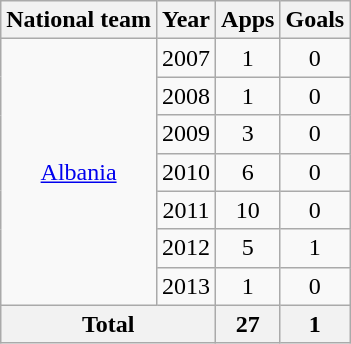<table class=wikitable style="text-align: center;">
<tr>
<th>National team</th>
<th>Year</th>
<th>Apps</th>
<th>Goals</th>
</tr>
<tr>
<td rowspan=7><a href='#'>Albania</a></td>
<td>2007</td>
<td>1</td>
<td>0</td>
</tr>
<tr>
<td>2008</td>
<td>1</td>
<td>0</td>
</tr>
<tr>
<td>2009</td>
<td>3</td>
<td>0</td>
</tr>
<tr>
<td>2010</td>
<td>6</td>
<td>0</td>
</tr>
<tr>
<td>2011</td>
<td>10</td>
<td>0</td>
</tr>
<tr>
<td>2012</td>
<td>5</td>
<td>1</td>
</tr>
<tr>
<td>2013</td>
<td>1</td>
<td>0</td>
</tr>
<tr>
<th colspan=2>Total</th>
<th>27</th>
<th>1</th>
</tr>
</table>
